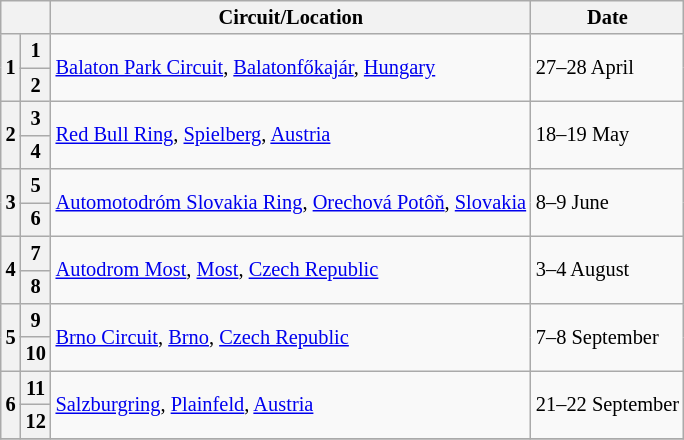<table class="wikitable" style="font-size: 85%;">
<tr>
<th colspan="2"></th>
<th>Circuit/Location</th>
<th>Date</th>
</tr>
<tr>
<th rowspan="2">1</th>
<th>1</th>
<td rowspan="2"> <a href='#'>Balaton Park Circuit</a>, <a href='#'>Balatonfőkajár</a>, <a href='#'>Hungary</a></td>
<td rowspan="2">27–28 April</td>
</tr>
<tr>
<th>2</th>
</tr>
<tr>
<th rowspan="2">2</th>
<th>3</th>
<td rowspan="2"> <a href='#'>Red Bull Ring</a>, <a href='#'>Spielberg</a>, <a href='#'>Austria</a></td>
<td rowspan="2">18–19 May</td>
</tr>
<tr>
<th>4</th>
</tr>
<tr>
<th rowspan="2">3</th>
<th>5</th>
<td rowspan="2"> <a href='#'>Automotodróm Slovakia Ring</a>, <a href='#'>Orechová Potôň</a>, <a href='#'>Slovakia</a></td>
<td rowspan="2">8–9 June</td>
</tr>
<tr>
<th>6</th>
</tr>
<tr>
<th rowspan="2">4</th>
<th>7</th>
<td rowspan="2"> <a href='#'>Autodrom Most</a>, <a href='#'>Most</a>, <a href='#'>Czech Republic</a></td>
<td rowspan="2">3–4 August</td>
</tr>
<tr>
<th>8</th>
</tr>
<tr>
<th rowspan="2">5</th>
<th>9</th>
<td rowspan="2"> <a href='#'>Brno Circuit</a>, <a href='#'>Brno</a>, <a href='#'>Czech Republic</a></td>
<td rowspan="2">7–8 September</td>
</tr>
<tr>
<th>10</th>
</tr>
<tr>
<th rowspan="2">6</th>
<th>11</th>
<td rowspan="2"> <a href='#'>Salzburgring</a>, <a href='#'>Plainfeld</a>, <a href='#'>Austria</a></td>
<td rowspan="2">21–22 September</td>
</tr>
<tr>
<th>12</th>
</tr>
<tr>
</tr>
</table>
